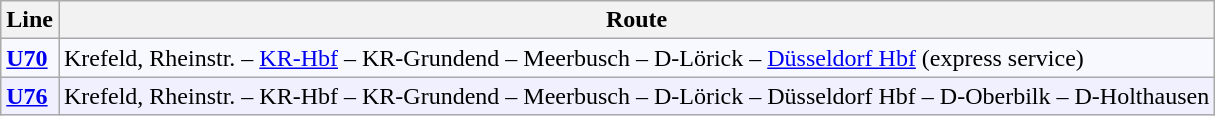<table class="wikitable">
<tr>
<th>Line</th>
<th>Route</th>
</tr>
<tr style="background-color: #f8f8ff">
<td><strong><a href='#'>U70</a></strong></td>
<td>Krefeld, Rheinstr. – <a href='#'>KR-Hbf</a> – KR-Grundend – Meerbusch – D-Lörick – <a href='#'>Düsseldorf Hbf</a> (express service)</td>
</tr>
<tr style="background-color: #f0f0ff">
<td><strong><a href='#'>U76</a></strong></td>
<td>Krefeld, Rheinstr. – KR-Hbf – KR-Grundend – Meerbusch – D-Lörick – Düsseldorf Hbf – D-Oberbilk – D-Holthausen</td>
</tr>
</table>
